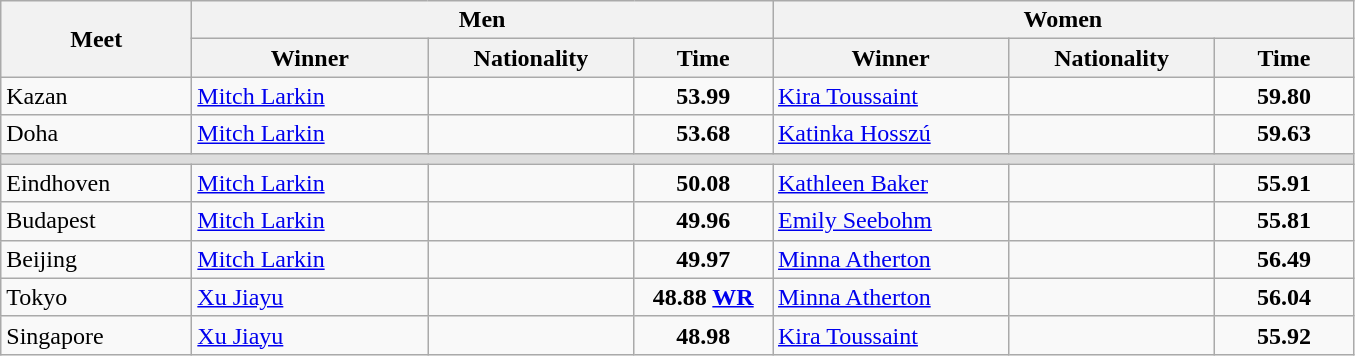<table class="wikitable">
<tr>
<th width=120 rowspan=2>Meet</th>
<th colspan=3>Men</th>
<th colspan=3>Women</th>
</tr>
<tr>
<th width=150>Winner</th>
<th width=130>Nationality</th>
<th width=85>Time</th>
<th width=150>Winner</th>
<th width=130>Nationality</th>
<th width=85>Time</th>
</tr>
<tr>
<td>Kazan</td>
<td><a href='#'>Mitch Larkin</a></td>
<td></td>
<td align=center><strong>53.99</strong></td>
<td><a href='#'>Kira Toussaint</a></td>
<td></td>
<td align=center><strong>59.80</strong></td>
</tr>
<tr>
<td>Doha</td>
<td><a href='#'>Mitch Larkin</a></td>
<td></td>
<td align=center><strong>53.68</strong></td>
<td><a href='#'>Katinka Hosszú</a></td>
<td></td>
<td align=center><strong>59.63</strong></td>
</tr>
<tr bgcolor=#DDDDDD>
<td colspan=7></td>
</tr>
<tr>
<td>Eindhoven</td>
<td><a href='#'>Mitch Larkin</a></td>
<td></td>
<td align=center><strong>50.08</strong></td>
<td><a href='#'>Kathleen Baker</a></td>
<td></td>
<td align=center><strong>55.91</strong></td>
</tr>
<tr>
<td>Budapest</td>
<td><a href='#'>Mitch Larkin</a></td>
<td></td>
<td align=center><strong>49.96</strong></td>
<td><a href='#'>Emily Seebohm</a></td>
<td></td>
<td align=center><strong>55.81</strong></td>
</tr>
<tr>
<td>Beijing</td>
<td><a href='#'>Mitch Larkin</a></td>
<td></td>
<td align=center><strong>49.97</strong></td>
<td><a href='#'>Minna Atherton</a></td>
<td></td>
<td align=center><strong>56.49</strong></td>
</tr>
<tr>
<td>Tokyo</td>
<td><a href='#'>Xu Jiayu</a></td>
<td></td>
<td align=center><strong>48.88 <a href='#'>WR</a></strong></td>
<td><a href='#'>Minna Atherton</a></td>
<td></td>
<td align=center><strong>56.04</strong></td>
</tr>
<tr>
<td>Singapore</td>
<td><a href='#'>Xu Jiayu</a></td>
<td></td>
<td align=center><strong>48.98</strong></td>
<td><a href='#'>Kira Toussaint</a></td>
<td></td>
<td align=center><strong>55.92</strong></td>
</tr>
</table>
